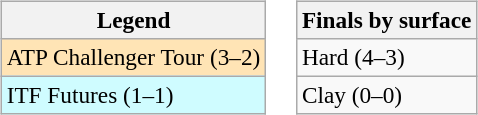<table>
<tr valign=top>
<td><br><table class="wikitable" style=font-size:97%>
<tr>
<th>Legend</th>
</tr>
<tr style="background:moccasin;">
<td>ATP Challenger Tour (3–2)</td>
</tr>
<tr style="background:#cffcff;">
<td>ITF Futures (1–1)</td>
</tr>
</table>
</td>
<td><br><table class="wikitable" style=font-size:97%>
<tr>
<th>Finals by surface</th>
</tr>
<tr>
<td>Hard (4–3)</td>
</tr>
<tr>
<td>Clay (0–0)</td>
</tr>
</table>
</td>
</tr>
</table>
